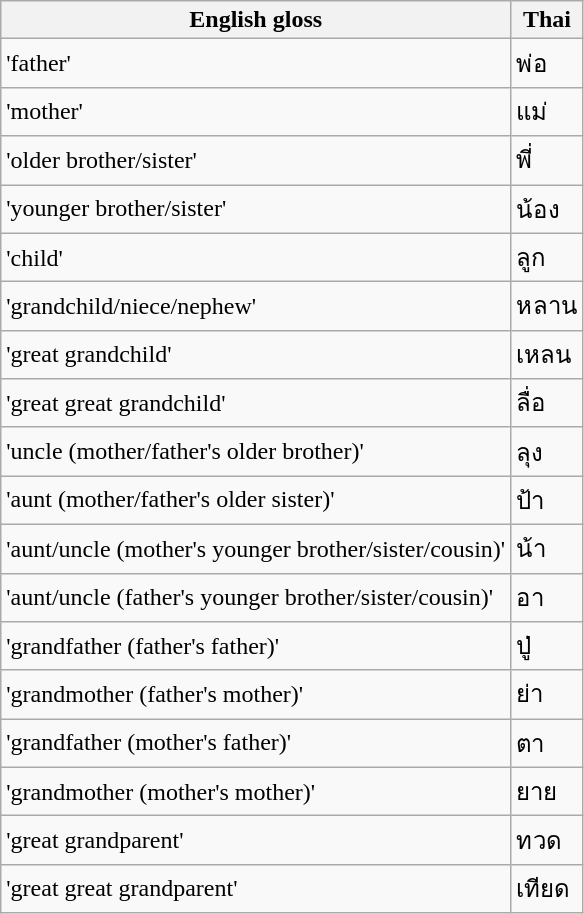<table class="wikitable">
<tr>
<th>English gloss</th>
<th>Thai</th>
</tr>
<tr>
<td>'father'</td>
<td>พ่อ </td>
</tr>
<tr>
<td>'mother'</td>
<td>แม่ </td>
</tr>
<tr>
<td>'older brother/sister'</td>
<td>พี่ </td>
</tr>
<tr>
<td>'younger brother/sister'</td>
<td>น้อง </td>
</tr>
<tr>
<td>'child'</td>
<td>ลูก </td>
</tr>
<tr>
<td>'grandchild/niece/nephew'</td>
<td>หลาน </td>
</tr>
<tr>
<td>'great grandchild'</td>
<td>เหลน </td>
</tr>
<tr>
<td>'great great grandchild'</td>
<td>ลื่อ </td>
</tr>
<tr>
<td>'uncle (mother/father's older brother)'</td>
<td>ลุง </td>
</tr>
<tr>
<td>'aunt (mother/father's older sister)'</td>
<td>ป้า </td>
</tr>
<tr>
<td>'aunt/uncle (mother's younger brother/sister/cousin)'</td>
<td>น้า </td>
</tr>
<tr>
<td>'aunt/uncle (father's younger brother/sister/cousin)'</td>
<td>อา </td>
</tr>
<tr>
<td>'grandfather (father's father)'</td>
<td>ปู่ </td>
</tr>
<tr>
<td>'grandmother (father's mother)'</td>
<td>ย่า </td>
</tr>
<tr>
<td>'grandfather (mother's father)'</td>
<td>ตา </td>
</tr>
<tr>
<td>'grandmother (mother's mother)'</td>
<td>ยาย </td>
</tr>
<tr>
<td>'great grandparent'</td>
<td>ทวด </td>
</tr>
<tr>
<td>'great great grandparent'</td>
<td>เทียด </td>
</tr>
</table>
